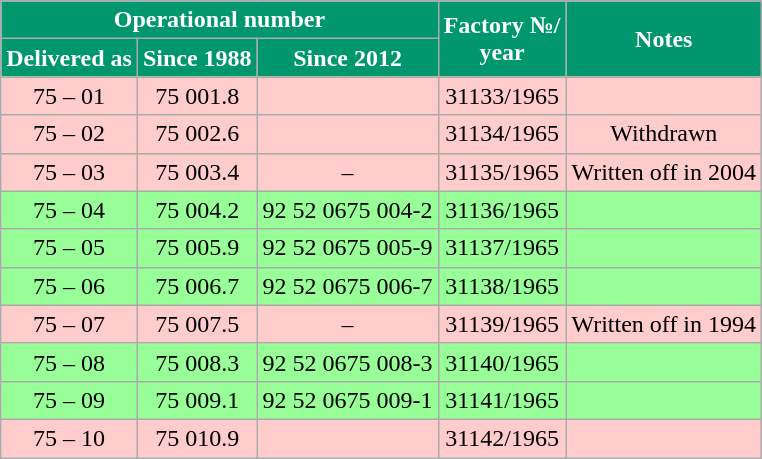<table class="wikitable" style=text-align:center>
<tr>
<th style="color:white; background:#00966E" colspan="3">Operational number</th>
<th style="color:white; background:#00966E" rowspan="2">Factory №/<br>year</th>
<th style="color:white; background:#00966E" rowspan="2">Notes</th>
</tr>
<tr>
<th style="color:white; background:#00966E">Delivered as</th>
<th style="color:white; background:#00966E">Since 1988</th>
<th style="color:white; background:#00966E">Since 2012</th>
</tr>
<tr style="background:#ffcccc; color:black">
<td>75 – 01</td>
<td>75 001.8</td>
<td></td>
<td>31133/1965</td>
<td></td>
</tr>
<tr style="background:#ffcccc; color:black">
<td>75 – 02</td>
<td>75 002.6</td>
<td></td>
<td>31134/1965</td>
<td>Withdrawn</td>
</tr>
<tr style="background:#ffcccc; color:black">
<td>75 – 03</td>
<td>75 003.4</td>
<td>–</td>
<td>31135/1965</td>
<td>Written off in 2004</td>
</tr>
<tr style="background:#98ff98; color:black">
<td>75 – 04</td>
<td>75 004.2</td>
<td>92 52 0675 004-2</td>
<td>31136/1965</td>
<td></td>
</tr>
<tr style="background:#98ff98; color:black">
<td>75 – 05</td>
<td>75 005.9</td>
<td>92 52 0675 005-9</td>
<td>31137/1965</td>
<td></td>
</tr>
<tr style="background:#98ff98; color:black">
<td>75 – 06</td>
<td>75 006.7</td>
<td>92 52 0675 006-7</td>
<td>31138/1965</td>
<td></td>
</tr>
<tr style="background:#ffcccc; color:black">
<td>75 – 07</td>
<td>75 007.5</td>
<td>–</td>
<td>31139/1965</td>
<td>Written off in 1994</td>
</tr>
<tr style="background:#98ff98; color:black">
<td>75 – 08</td>
<td>75 008.3</td>
<td>92 52 0675 008-3</td>
<td>31140/1965</td>
<td></td>
</tr>
<tr style="background:#98ff98; color:black">
<td>75 – 09</td>
<td>75 009.1</td>
<td>92 52 0675 009-1</td>
<td>31141/1965</td>
<td></td>
</tr>
<tr style="background:#ffcccc; color:black">
<td>75 – 10</td>
<td>75 010.9</td>
<td></td>
<td>31142/1965</td>
<td></td>
</tr>
</table>
